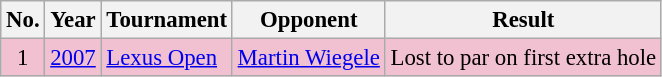<table class="wikitable" style="font-size:95%;">
<tr>
<th>No.</th>
<th>Year</th>
<th>Tournament</th>
<th>Opponent</th>
<th>Result</th>
</tr>
<tr style="background:#F2C1D1;">
<td align=center>1</td>
<td><a href='#'>2007</a></td>
<td><a href='#'>Lexus Open</a></td>
<td> <a href='#'>Martin Wiegele</a></td>
<td>Lost to par on first extra hole</td>
</tr>
</table>
